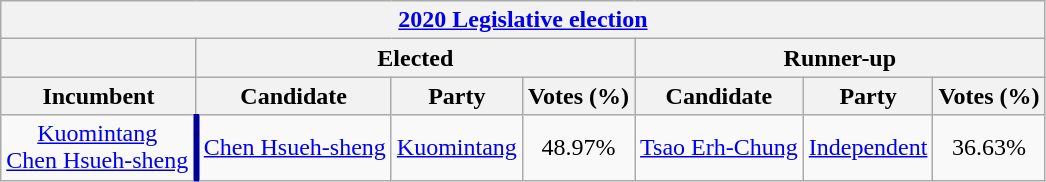<table class="wikitable collapsible sortable" style="text-align:center">
<tr>
<th colspan=7><a href='#'>2020 Legislative election</a></th>
</tr>
<tr>
<th> </th>
<th colspan=3>Elected</th>
<th colspan=3>Runner-up</th>
</tr>
<tr>
<th>Incumbent</th>
<th>Candidate</th>
<th>Party</th>
<th>Votes (%)</th>
<th>Candidate</th>
<th>Party</th>
<th>Votes (%)</th>
</tr>
<tr>
<td><a href='#'>Kuomintang</a><br><a href='#'>Chen Hsueh-sheng</a></td>
<td align="center" style="border-left:4px solid #000099;"><a href='#'>Chen Hsueh-sheng</a></td>
<td align="left"><a href='#'>Kuomintang</a></td>
<td>48.97%</td>
<td><a href='#'>Tsao Erh-Chung</a></td>
<td align="left"><a href='#'>Independent</a></td>
<td>36.63%</td>
</tr>
</table>
